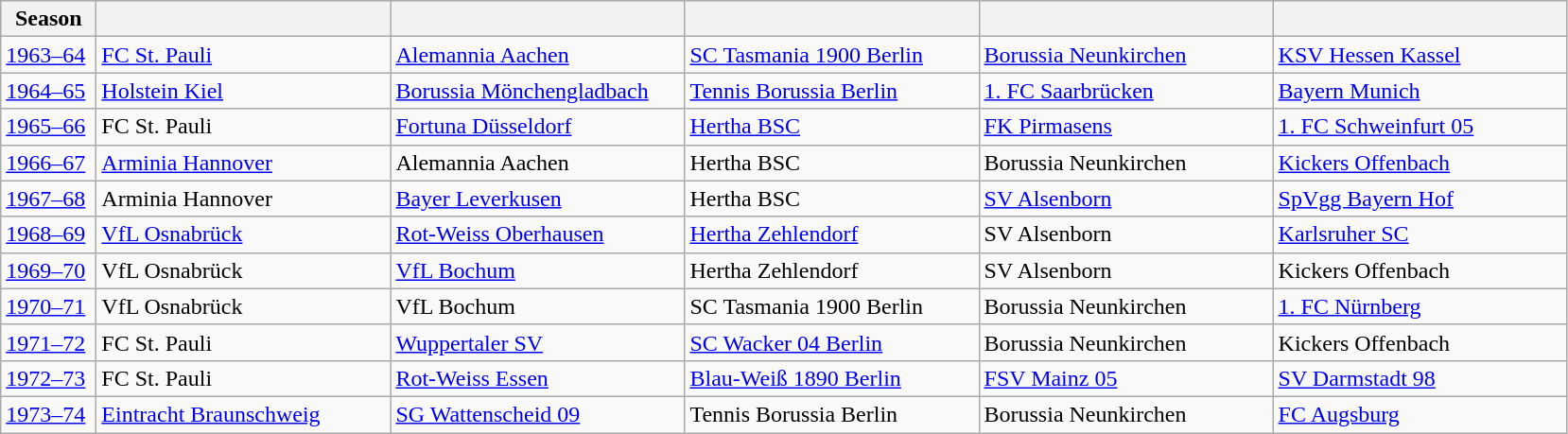<table class="wikitable">
<tr align="center" bgcolor="#dfdfdf">
<th width="60">Season</th>
<th width="200"></th>
<th width="200"></th>
<th width="200"></th>
<th width="200"></th>
<th width="200"></th>
</tr>
<tr>
<td><a href='#'>1963–64</a></td>
<td><a href='#'>FC St. Pauli</a></td>
<td><a href='#'>Alemannia Aachen</a></td>
<td><a href='#'>SC Tasmania 1900 Berlin</a></td>
<td><a href='#'>Borussia Neunkirchen</a></td>
<td><a href='#'>KSV Hessen Kassel</a></td>
</tr>
<tr>
<td><a href='#'>1964–65</a></td>
<td><a href='#'>Holstein Kiel</a></td>
<td><a href='#'>Borussia Mönchengladbach</a></td>
<td><a href='#'>Tennis Borussia Berlin</a></td>
<td><a href='#'>1. FC Saarbrücken</a></td>
<td><a href='#'>Bayern Munich</a></td>
</tr>
<tr>
<td><a href='#'>1965–66</a></td>
<td>FC St. Pauli</td>
<td><a href='#'>Fortuna Düsseldorf</a></td>
<td><a href='#'>Hertha BSC</a></td>
<td><a href='#'>FK Pirmasens</a></td>
<td><a href='#'>1. FC Schweinfurt 05</a></td>
</tr>
<tr>
<td><a href='#'>1966–67</a></td>
<td><a href='#'>Arminia Hannover</a></td>
<td>Alemannia Aachen</td>
<td>Hertha BSC</td>
<td>Borussia Neunkirchen</td>
<td><a href='#'>Kickers Offenbach</a></td>
</tr>
<tr>
<td><a href='#'>1967–68</a></td>
<td>Arminia Hannover</td>
<td><a href='#'>Bayer Leverkusen</a></td>
<td>Hertha BSC</td>
<td><a href='#'>SV Alsenborn</a></td>
<td><a href='#'>SpVgg Bayern Hof</a></td>
</tr>
<tr>
<td><a href='#'>1968–69</a></td>
<td><a href='#'>VfL Osnabrück</a></td>
<td><a href='#'>Rot-Weiss Oberhausen</a></td>
<td><a href='#'>Hertha Zehlendorf</a></td>
<td>SV Alsenborn</td>
<td><a href='#'>Karlsruher SC</a></td>
</tr>
<tr>
<td><a href='#'>1969–70</a></td>
<td>VfL Osnabrück</td>
<td><a href='#'>VfL Bochum</a></td>
<td>Hertha Zehlendorf</td>
<td>SV Alsenborn</td>
<td>Kickers Offenbach</td>
</tr>
<tr>
<td><a href='#'>1970–71</a></td>
<td>VfL Osnabrück</td>
<td>VfL Bochum</td>
<td>SC Tasmania 1900 Berlin</td>
<td>Borussia Neunkirchen</td>
<td><a href='#'>1. FC Nürnberg</a></td>
</tr>
<tr>
<td><a href='#'>1971–72</a></td>
<td>FC St. Pauli</td>
<td><a href='#'>Wuppertaler SV</a></td>
<td><a href='#'>SC Wacker 04 Berlin</a></td>
<td>Borussia Neunkirchen</td>
<td>Kickers Offenbach</td>
</tr>
<tr>
<td><a href='#'>1972–73</a></td>
<td>FC St. Pauli</td>
<td><a href='#'>Rot-Weiss Essen</a></td>
<td><a href='#'>Blau-Weiß 1890 Berlin</a></td>
<td><a href='#'>FSV Mainz 05</a></td>
<td><a href='#'>SV Darmstadt 98</a></td>
</tr>
<tr>
<td><a href='#'>1973–74</a></td>
<td><a href='#'>Eintracht Braunschweig</a></td>
<td><a href='#'>SG Wattenscheid 09</a></td>
<td>Tennis Borussia Berlin</td>
<td>Borussia Neunkirchen</td>
<td><a href='#'>FC Augsburg</a></td>
</tr>
</table>
